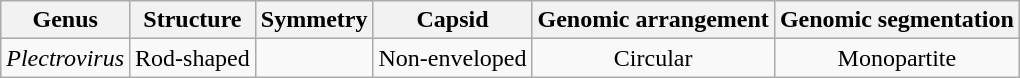<table class="wikitable sortable" style="text-align:center">
<tr>
<th>Genus</th>
<th>Structure</th>
<th>Symmetry</th>
<th>Capsid</th>
<th>Genomic arrangement</th>
<th>Genomic segmentation</th>
</tr>
<tr>
<td><em>Plectrovirus</em></td>
<td>Rod-shaped</td>
<td></td>
<td>Non-enveloped</td>
<td>Circular</td>
<td>Monopartite</td>
</tr>
</table>
